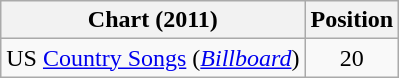<table class="wikitable sortable">
<tr>
<th scope="col">Chart (2011)</th>
<th scope="col">Position</th>
</tr>
<tr>
<td>US <a href='#'>Country Songs</a> (<em><a href='#'>Billboard</a></em>)</td>
<td align="center">20</td>
</tr>
</table>
